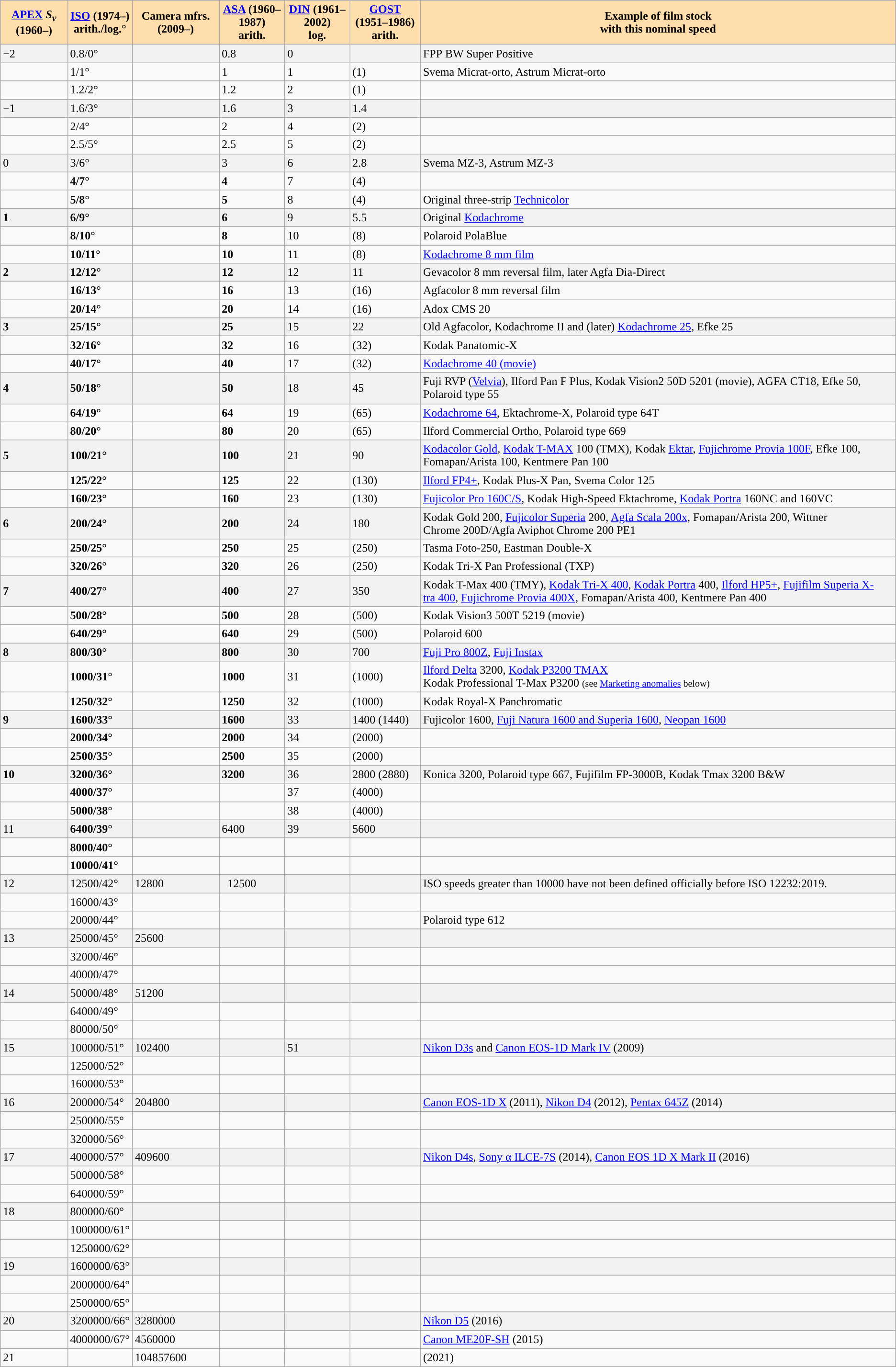<table class="wikitable center" summary="Comparison of speed scales APEX S">
<tr>
<th style="background:#FFDEAD;"><a href='#'>APEX</a> <em>S<sub>v</sub></em> (1960–)</th>
<th style="background:#FFDEAD;"><a href='#'>ISO</a> (1974–)<br>arith./log.°</th>
<th style="background:#FFDEAD;">Camera mfrs. (2009–)</th>
<th style="background:#FFDEAD;"><a href='#'>ASA</a> (1960–1987)<br>arith.</th>
<th style="background:#FFDEAD;"><a href='#'>DIN</a> (1961–2002)<br>log.</th>
<th style="background:#FFDEAD;"><a href='#'>GOST</a> (1951–1986)<br>arith.</th>
<th style="background:#FFDEAD;">Example of film stock<br>with this nominal speed</th>
</tr>
<tr style="background:#F2F2F2">
<td>−2</td>
<td>0.8/0°</td>
<td> </td>
<td>0.8</td>
<td>0</td>
<td> </td>
<td align="left">FPP BW Super Positive</td>
</tr>
<tr>
<td> </td>
<td>1/1°</td>
<td> </td>
<td>1</td>
<td>1</td>
<td>(1)</td>
<td align="left">Svema Micrat-orto, Astrum Micrat-orto</td>
</tr>
<tr>
<td> </td>
<td>1.2/2°</td>
<td> </td>
<td>1.2</td>
<td>2</td>
<td>(1)</td>
<td> </td>
</tr>
<tr style="background:#F2F2F2">
<td>−1</td>
<td>1.6/3°</td>
<td> </td>
<td>1.6</td>
<td>3</td>
<td>1.4</td>
<td> </td>
</tr>
<tr>
<td> </td>
<td>2/4°</td>
<td> </td>
<td>2</td>
<td>4</td>
<td>(2)</td>
<td> </td>
</tr>
<tr>
<td> </td>
<td>2.5/5°</td>
<td> </td>
<td>2.5</td>
<td>5</td>
<td>(2)</td>
<td> </td>
</tr>
<tr style="background:#F2F2F2">
<td>0</td>
<td>3/6°</td>
<td> </td>
<td>3</td>
<td>6</td>
<td>2.8</td>
<td align="left">Svema MZ-3, Astrum MZ-3</td>
</tr>
<tr>
<td> </td>
<td><strong>4/7°</strong></td>
<td> </td>
<td><strong>4</strong></td>
<td>7</td>
<td>(4)</td>
<td> </td>
</tr>
<tr>
<td> </td>
<td><strong>5/8°</strong></td>
<td> </td>
<td><strong>5</strong></td>
<td>8</td>
<td>(4)</td>
<td align="left">Original three-strip <a href='#'>Technicolor</a></td>
</tr>
<tr style="background:#F2F2F2">
<td><strong>1</strong></td>
<td><strong>6/9°</strong></td>
<td> </td>
<td><strong>6</strong></td>
<td>9</td>
<td>5.5</td>
<td align="left">Original <a href='#'>Kodachrome</a></td>
</tr>
<tr>
<td> </td>
<td><strong>8/10°</strong></td>
<td> </td>
<td><strong>8</strong></td>
<td>10</td>
<td>(8)</td>
<td align="left">Polaroid PolaBlue</td>
</tr>
<tr>
<td> </td>
<td><strong>10/11°</strong></td>
<td> </td>
<td><strong>10</strong></td>
<td>11</td>
<td>(8)</td>
<td align="left"><a href='#'>Kodachrome 8 mm film</a></td>
</tr>
<tr style="background:#F2F2F2">
<td><strong>2</strong></td>
<td><strong>12/12°</strong></td>
<td> </td>
<td><strong>12</strong></td>
<td>12</td>
<td>11</td>
<td align="left">Gevacolor 8 mm reversal film, later Agfa Dia-Direct</td>
</tr>
<tr>
<td> </td>
<td><strong>16/13°</strong></td>
<td> </td>
<td><strong>16</strong></td>
<td>13</td>
<td>(16)</td>
<td align="left">Agfacolor 8 mm reversal film</td>
</tr>
<tr>
<td> </td>
<td><strong>20/14°</strong></td>
<td> </td>
<td><strong>20</strong></td>
<td>14</td>
<td>(16)</td>
<td align="left">Adox CMS 20</td>
</tr>
<tr style="background:#F2F2F2">
<td><strong>3</strong></td>
<td><strong>25/15°</strong></td>
<td> </td>
<td><strong>25</strong></td>
<td>15</td>
<td>22</td>
<td align="left">Old Agfacolor, Kodachrome II and (later) <a href='#'>Kodachrome 25</a>, Efke 25</td>
</tr>
<tr>
<td> </td>
<td><strong>32/16°</strong></td>
<td> </td>
<td><strong>32</strong></td>
<td>16</td>
<td>(32)</td>
<td align="left">Kodak Panatomic-X</td>
</tr>
<tr>
<td> </td>
<td><strong>40/17°</strong></td>
<td> </td>
<td><strong>40</strong></td>
<td>17</td>
<td>(32)</td>
<td align="left"><a href='#'>Kodachrome 40 (movie)</a></td>
</tr>
<tr style="background:#F2F2F2">
<td><strong>4</strong></td>
<td><strong>50/18°</strong></td>
<td> </td>
<td><strong>50</strong></td>
<td>18</td>
<td>45</td>
<td align="left">Fuji RVP (<a href='#'>Velvia</a>), Ilford Pan F Plus, Kodak Vision2 50D 5201 (movie), AGFA CT18, Efke 50, Polaroid type 55</td>
</tr>
<tr>
<td> </td>
<td><strong>64/19°</strong></td>
<td> </td>
<td><strong>64</strong></td>
<td>19</td>
<td>(65)</td>
<td align="left"><a href='#'>Kodachrome 64</a>, Ektachrome-X, Polaroid type 64T</td>
</tr>
<tr>
<td> </td>
<td><strong>80/20°</strong></td>
<td> </td>
<td><strong>80</strong></td>
<td>20</td>
<td>(65)</td>
<td align="left">Ilford Commercial Ortho, Polaroid type 669</td>
</tr>
<tr style="background:#F2F2F2">
<td><strong>5</strong></td>
<td><strong>100/21°</strong></td>
<td> </td>
<td><strong>100</strong></td>
<td>21</td>
<td>90</td>
<td align="left"><a href='#'>Kodacolor Gold</a>, <a href='#'>Kodak T-MAX</a> 100 (TMX), Kodak <a href='#'>Ektar</a>, <a href='#'>Fujichrome Provia 100F</a>, Efke 100, Fomapan/Arista 100, Kentmere Pan 100</td>
</tr>
<tr>
<td> </td>
<td><strong>125/22°</strong></td>
<td> </td>
<td><strong>125</strong></td>
<td>22</td>
<td>(130)</td>
<td align="left"><a href='#'>Ilford FP4+</a>, Kodak Plus-X Pan, Svema Color 125</td>
</tr>
<tr>
<td> </td>
<td><strong>160/23°</strong></td>
<td> </td>
<td><strong>160</strong></td>
<td>23</td>
<td>(130)</td>
<td align="left"><a href='#'>Fujicolor Pro 160C/S</a>, Kodak High-Speed Ektachrome, <a href='#'>Kodak Portra</a> 160NC and 160VC</td>
</tr>
<tr style="background:#F2F2F2">
<td><strong>6</strong></td>
<td><strong>200/24°</strong></td>
<td> </td>
<td><strong>200</strong></td>
<td>24</td>
<td>180</td>
<td align="left">Kodak Gold 200, <a href='#'>Fujicolor Superia</a> 200, <a href='#'>Agfa Scala 200x</a>, Fomapan/Arista 200, Wittner Chrome 200D/Agfa Aviphot Chrome 200 PE1</td>
</tr>
<tr>
<td> </td>
<td><strong>250/25°</strong></td>
<td> </td>
<td><strong>250</strong></td>
<td>25</td>
<td>(250)</td>
<td align="left">Tasma Foto-250, Eastman Double-X</td>
</tr>
<tr>
<td> </td>
<td><strong>320/26°</strong></td>
<td> </td>
<td><strong>320</strong></td>
<td>26</td>
<td>(250)</td>
<td align="left">Kodak Tri-X Pan Professional (TXP)</td>
</tr>
<tr style="background:#F2F2F2">
<td><strong>7</strong></td>
<td><strong>400/27°</strong></td>
<td> </td>
<td><strong>400</strong></td>
<td>27</td>
<td>350</td>
<td align="left">Kodak T-Max 400 (TMY), <a href='#'>Kodak Tri-X 400</a>, <a href='#'>Kodak Portra</a> 400, <a href='#'>Ilford HP5+</a>, <a href='#'>Fujifilm Superia X-tra 400</a>, <a href='#'>Fujichrome Provia 400X</a>, Fomapan/Arista 400, Kentmere Pan 400</td>
</tr>
<tr>
<td> </td>
<td><strong>500/28°</strong></td>
<td> </td>
<td><strong>500</strong></td>
<td>28</td>
<td>(500)</td>
<td align="left">Kodak Vision3 500T 5219 (movie)</td>
</tr>
<tr>
<td> </td>
<td><strong>640/29°</strong></td>
<td> </td>
<td><strong>640</strong></td>
<td>29</td>
<td>(500)</td>
<td align="left">Polaroid 600</td>
</tr>
<tr style="background:#F2F2F2">
<td><strong>8</strong></td>
<td><strong>800/30°</strong></td>
<td> </td>
<td><strong>800</strong></td>
<td>30</td>
<td>700</td>
<td align="left"><a href='#'>Fuji Pro 800Z</a>, <a href='#'>Fuji Instax</a></td>
</tr>
<tr>
<td> </td>
<td><strong>1000/31°</strong></td>
<td> </td>
<td><strong>1000</strong></td>
<td>31</td>
<td>(1000)</td>
<td align="left"><a href='#'>Ilford Delta</a> 3200, <a href='#'>Kodak P3200 TMAX</a><br>Kodak Professional T-Max P3200 <small>(see <a href='#'>Marketing anomalies</a> below)</small></td>
</tr>
<tr>
<td> </td>
<td><strong>1250/32°</strong></td>
<td> </td>
<td><strong>1250</strong></td>
<td>32</td>
<td>(1000)</td>
<td align="left">Kodak Royal-X Panchromatic</td>
</tr>
<tr style="background:#F2F2F2">
<td><strong>9</strong></td>
<td><strong>1600/33°</strong></td>
<td> </td>
<td><strong>1600</strong></td>
<td>33</td>
<td>1400 (1440)</td>
<td align="left">Fujicolor 1600, <a href='#'>Fuji Natura 1600 and Superia 1600</a>, <a href='#'>Neopan 1600</a></td>
</tr>
<tr>
<td> </td>
<td><strong>2000/34°</strong></td>
<td> </td>
<td><strong>2000</strong></td>
<td>34</td>
<td>(2000)</td>
<td> </td>
</tr>
<tr>
<td> </td>
<td><strong>2500/35°</strong></td>
<td> </td>
<td><strong>2500</strong></td>
<td>35</td>
<td>(2000)</td>
<td> <br></td>
</tr>
<tr style="background:#F2F2F2">
<td><strong>10</strong></td>
<td><strong>3200/36°</strong></td>
<td> </td>
<td><strong>3200</strong></td>
<td>36</td>
<td>2800 (2880)</td>
<td align="left">Konica 3200, Polaroid type 667, Fujifilm FP-3000B, Kodak Tmax 3200 B&W</td>
</tr>
<tr>
<td> </td>
<td><strong>4000/37°</strong></td>
<td> </td>
<td> </td>
<td>37</td>
<td>(4000)</td>
<td> </td>
</tr>
<tr>
<td> </td>
<td><strong>5000/38°</strong></td>
<td> </td>
<td> </td>
<td>38</td>
<td>(4000)</td>
<td> </td>
</tr>
<tr style="background:#F2F2F2">
<td>11</td>
<td><strong>6400/39°</strong></td>
<td> </td>
<td>6400</td>
<td>39</td>
<td>5600</td>
<td> </td>
</tr>
<tr>
<td> </td>
<td><strong>8000/40°</strong></td>
<td> </td>
<td> </td>
<td> </td>
<td> </td>
<td> </td>
</tr>
<tr>
<td> </td>
<td><strong>10000/41°</strong></td>
<td> </td>
<td> </td>
<td> </td>
<td> </td>
<td> </td>
</tr>
<tr style="background:#F2F2F2">
<td>12</td>
<td>12500/42°</td>
<td>12800</td>
<td>  12500</td>
<td> </td>
<td> </td>
<td align="left">ISO speeds greater than 10000 have not been defined officially before ISO 12232:2019.</td>
</tr>
<tr>
<td> </td>
<td>16000/43°</td>
<td> </td>
<td> </td>
<td> </td>
<td> </td>
<td> </td>
</tr>
<tr>
<td> </td>
<td>20000/44°</td>
<td> </td>
<td> </td>
<td> </td>
<td> </td>
<td align="left">Polaroid type 612</td>
</tr>
<tr>
</tr>
<tr style="background:#F2F2F2">
<td>13</td>
<td>25000/45°</td>
<td>25600</td>
<td> </td>
<td> </td>
<td> </td>
<td> </td>
</tr>
<tr>
<td> </td>
<td>32000/46°</td>
<td> </td>
<td> </td>
<td> </td>
<td> </td>
<td> </td>
</tr>
<tr>
<td> </td>
<td>40000/47°</td>
<td> </td>
<td> </td>
<td> </td>
<td> </td>
<td> </td>
</tr>
<tr style="background:#F2F2F2">
<td>14</td>
<td>50000/48°</td>
<td>51200</td>
<td> </td>
<td> </td>
<td> </td>
<td> </td>
</tr>
<tr>
<td> </td>
<td>64000/49°</td>
<td> </td>
<td> </td>
<td> </td>
<td> </td>
<td> </td>
</tr>
<tr>
<td> </td>
<td>80000/50°</td>
<td> </td>
<td> </td>
<td> </td>
<td> </td>
<td> </td>
</tr>
<tr style="background:#F2F2F2">
<td>15</td>
<td>100000/51°</td>
<td>102400</td>
<td> </td>
<td>51</td>
<td> </td>
<td align="left"><a href='#'>Nikon D3s</a> and <a href='#'>Canon EOS-1D Mark IV</a> (2009)</td>
</tr>
<tr>
<td> </td>
<td>125000/52°</td>
<td> </td>
<td> </td>
<td> </td>
<td> </td>
<td> </td>
</tr>
<tr>
<td> </td>
<td>160000/53°</td>
<td> </td>
<td> </td>
<td> </td>
<td> </td>
<td> </td>
</tr>
<tr style="background:#F2F2F2">
<td>16</td>
<td>200000/54°</td>
<td>204800</td>
<td> </td>
<td> </td>
<td> </td>
<td align="left"><a href='#'>Canon EOS-1D X</a> (2011), <a href='#'>Nikon D4</a> (2012), <a href='#'>Pentax 645Z</a> (2014)</td>
</tr>
<tr>
<td> </td>
<td>250000/55°</td>
<td> </td>
<td> </td>
<td> </td>
<td> </td>
<td> </td>
</tr>
<tr>
<td> </td>
<td>320000/56°</td>
<td> </td>
<td> </td>
<td> </td>
<td> </td>
<td> </td>
</tr>
<tr style="background:#F2F2F2">
<td>17</td>
<td>400000/57°</td>
<td>409600</td>
<td> </td>
<td> </td>
<td> </td>
<td align="left"><a href='#'>Nikon D4s</a>, <a href='#'>Sony α ILCE-7S</a> (2014), <a href='#'>Canon EOS 1D X Mark II</a> (2016)</td>
</tr>
<tr>
<td> </td>
<td>500000/58°</td>
<td> </td>
<td> </td>
<td> </td>
<td> </td>
<td> </td>
</tr>
<tr>
<td> </td>
<td>640000/59°</td>
<td> </td>
<td> </td>
<td> </td>
<td> </td>
<td> </td>
</tr>
<tr style="background:#F2F2F2">
<td>18</td>
<td>800000/60°</td>
<td> </td>
<td> </td>
<td> </td>
<td> </td>
<td> </td>
</tr>
<tr>
<td> </td>
<td>1000000/61°</td>
<td> </td>
<td> </td>
<td> </td>
<td> </td>
<td align="left"></td>
</tr>
<tr>
<td> </td>
<td>1250000/62°</td>
<td> </td>
<td> </td>
<td> </td>
<td> </td>
<td> </td>
</tr>
<tr style="background:#F2F2F2">
<td>19</td>
<td>1600000/63°</td>
<td> </td>
<td> </td>
<td> </td>
<td> </td>
<td> </td>
</tr>
<tr>
<td> </td>
<td>2000000/64°</td>
<td> </td>
<td> </td>
<td> </td>
<td> </td>
<td align="left"></td>
</tr>
<tr>
<td> </td>
<td>2500000/65°</td>
<td> </td>
<td> </td>
<td> </td>
<td> </td>
<td> </td>
</tr>
<tr style="background:#F2F2F2">
<td>20</td>
<td>3200000/66°</td>
<td>3280000 </td>
<td> </td>
<td> </td>
<td> </td>
<td align="left"><a href='#'>Nikon D5</a> (2016)</td>
</tr>
<tr>
<td> </td>
<td>4000000/67°</td>
<td>4560000</td>
<td> </td>
<td> </td>
<td> </td>
<td align="left"><a href='#'>Canon ME20F-SH</a> (2015)</td>
</tr>
<tr>
<td>21</td>
<td></td>
<td>104857600</td>
<td></td>
<td></td>
<td></td>
<td align="left"> (2021)</td>
</tr>
</table>
